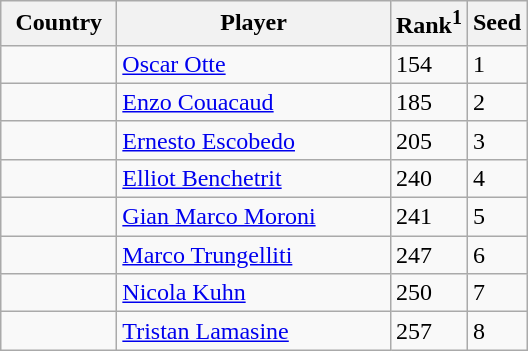<table class="sortable wikitable">
<tr>
<th width="70">Country</th>
<th width="175">Player</th>
<th>Rank<sup>1</sup></th>
<th>Seed</th>
</tr>
<tr>
<td></td>
<td><a href='#'>Oscar Otte</a></td>
<td>154</td>
<td>1</td>
</tr>
<tr>
<td></td>
<td><a href='#'>Enzo Couacaud</a></td>
<td>185</td>
<td>2</td>
</tr>
<tr>
<td></td>
<td><a href='#'>Ernesto Escobedo</a></td>
<td>205</td>
<td>3</td>
</tr>
<tr>
<td></td>
<td><a href='#'>Elliot Benchetrit</a></td>
<td>240</td>
<td>4</td>
</tr>
<tr>
<td></td>
<td><a href='#'>Gian Marco Moroni</a></td>
<td>241</td>
<td>5</td>
</tr>
<tr>
<td></td>
<td><a href='#'>Marco Trungelliti</a></td>
<td>247</td>
<td>6</td>
</tr>
<tr>
<td></td>
<td><a href='#'>Nicola Kuhn</a></td>
<td>250</td>
<td>7</td>
</tr>
<tr>
<td></td>
<td><a href='#'>Tristan Lamasine</a></td>
<td>257</td>
<td>8</td>
</tr>
</table>
